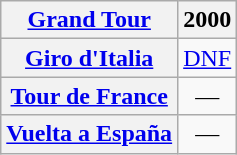<table class="wikitable plainrowheaders">
<tr>
<th scope="col"><a href='#'>Grand Tour</a></th>
<th scope="col">2000</th>
</tr>
<tr style="text-align:center;">
<th scope="row"> <a href='#'>Giro d'Italia</a></th>
<td><a href='#'>DNF</a></td>
</tr>
<tr style="text-align:center;">
<th scope="row"> <a href='#'>Tour de France</a></th>
<td>—</td>
</tr>
<tr style="text-align:center;">
<th scope="row"> <a href='#'>Vuelta a España</a></th>
<td>—</td>
</tr>
</table>
